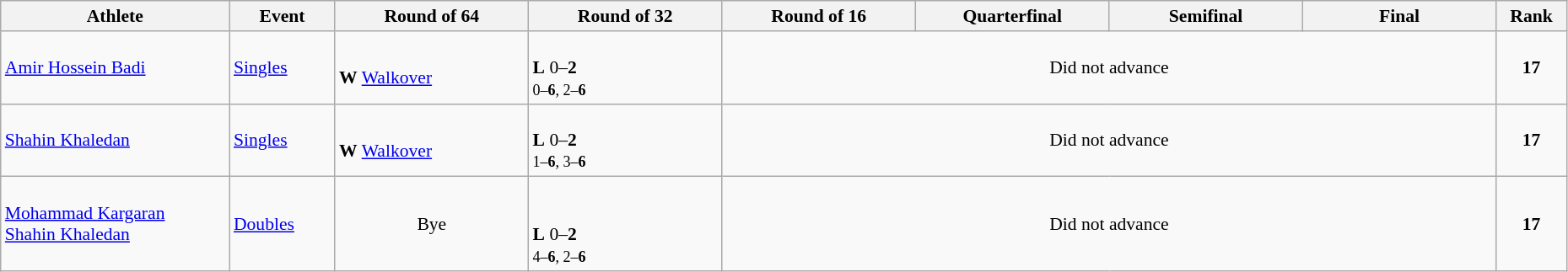<table class="wikitable" width="98%" style="text-align:left; font-size:90%">
<tr>
<th width="13%">Athlete</th>
<th width="6%">Event</th>
<th width="11%">Round of 64</th>
<th width="11%">Round of 32</th>
<th width="11%">Round of 16</th>
<th width="11%">Quarterfinal</th>
<th width="11%">Semifinal</th>
<th width="11%">Final</th>
<th width="4%">Rank</th>
</tr>
<tr>
<td><a href='#'>Amir Hossein Badi</a></td>
<td><a href='#'>Singles</a></td>
<td><br><strong>W</strong> <a href='#'>Walkover</a></td>
<td><br><strong>L</strong> 0–<strong>2</strong><br><small>0–<strong>6</strong>, 2–<strong>6</strong></small></td>
<td colspan=4 align=center>Did not advance</td>
<td align="center"><strong>17</strong></td>
</tr>
<tr>
<td><a href='#'>Shahin Khaledan</a></td>
<td><a href='#'>Singles</a></td>
<td><br><strong>W</strong> <a href='#'>Walkover</a></td>
<td><br><strong>L</strong> 0–<strong>2</strong><br><small>1–<strong>6</strong>, 3–<strong>6</strong></small></td>
<td colspan=4 align=center>Did not advance</td>
<td align="center"><strong>17</strong></td>
</tr>
<tr>
<td><a href='#'>Mohammad Kargaran</a><br><a href='#'>Shahin Khaledan</a></td>
<td><a href='#'>Doubles</a></td>
<td align=center>Bye</td>
<td><br><br><strong>L</strong> 0–<strong>2</strong><br><small>4–<strong>6</strong>, 2–<strong>6</strong></small></td>
<td colspan=4 align=center>Did not advance</td>
<td align="center"><strong>17</strong></td>
</tr>
</table>
